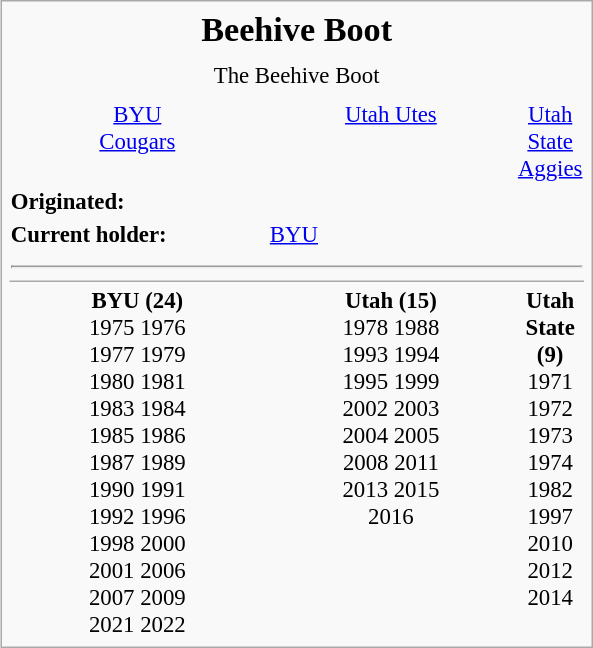<table class="infobox" style="width: 26em; font-size: 95%;">
<tr>
<td colspan="3" style="text-align: center; font-size: 150%;"><strong>Beehive Boot</strong></td>
</tr>
<tr>
<td style="text-align: center;" colspan="3"></td>
</tr>
<tr>
<td style="text-align: center;" colspan="3">The Beehive Boot</td>
</tr>
<tr>
<td style="width:50%; vertical-align:middle; text-align:center;"></td>
<td style="width:50%; vertical-align:middle; text-align:center;"></td>
<td style="width:50%; vertical-align:middle; text-align:center;"></td>
</tr>
<tr>
<td style="text-align:center;"><a href='#'>BYU<br>Cougars</a></td>
<td style="text-align:center;"><a href='#'>Utah Utes</a></td>
<td style="text-align:center;"><a href='#'>Utah State<br>Aggies</a></td>
</tr>
<tr>
<td><strong>Originated:</strong></td>
<td colspan="2"></td>
</tr>
<tr>
<td><strong>Current holder:</strong></td>
<td colspan="2"><a href='#'>BYU</a></td>
</tr>
<tr>
<td colspan="3" style="border-bottom: 1px solid #aaa;"><hr></td>
</tr>
<tr>
<td valign="top" align="center" width="33%"><strong>BYU (24)</strong><br>1975 1976<br>1977 1979<br>1980 1981<br>1983 1984<br>1985 1986<br>1987 1989<br>1990 1991<br>1992 1996<br>1998 2000<br>2001 2006<br>2007 2009<br>2021 2022</td>
<td valign="top" align="center" width="33%"><strong>Utah (15)</strong><br>1978 1988<br>1993 1994<br>1995 1999<br>2002 2003<br>2004 2005<br>2008 2011<br>2013 2015<br>2016</td>
<td valign="top" align="center" width="34%"><strong>Utah State (9)</strong><br>1971 1972<br>1973 1974<br>1982 1997<br>2010 2012<br>2014</td>
</tr>
</table>
